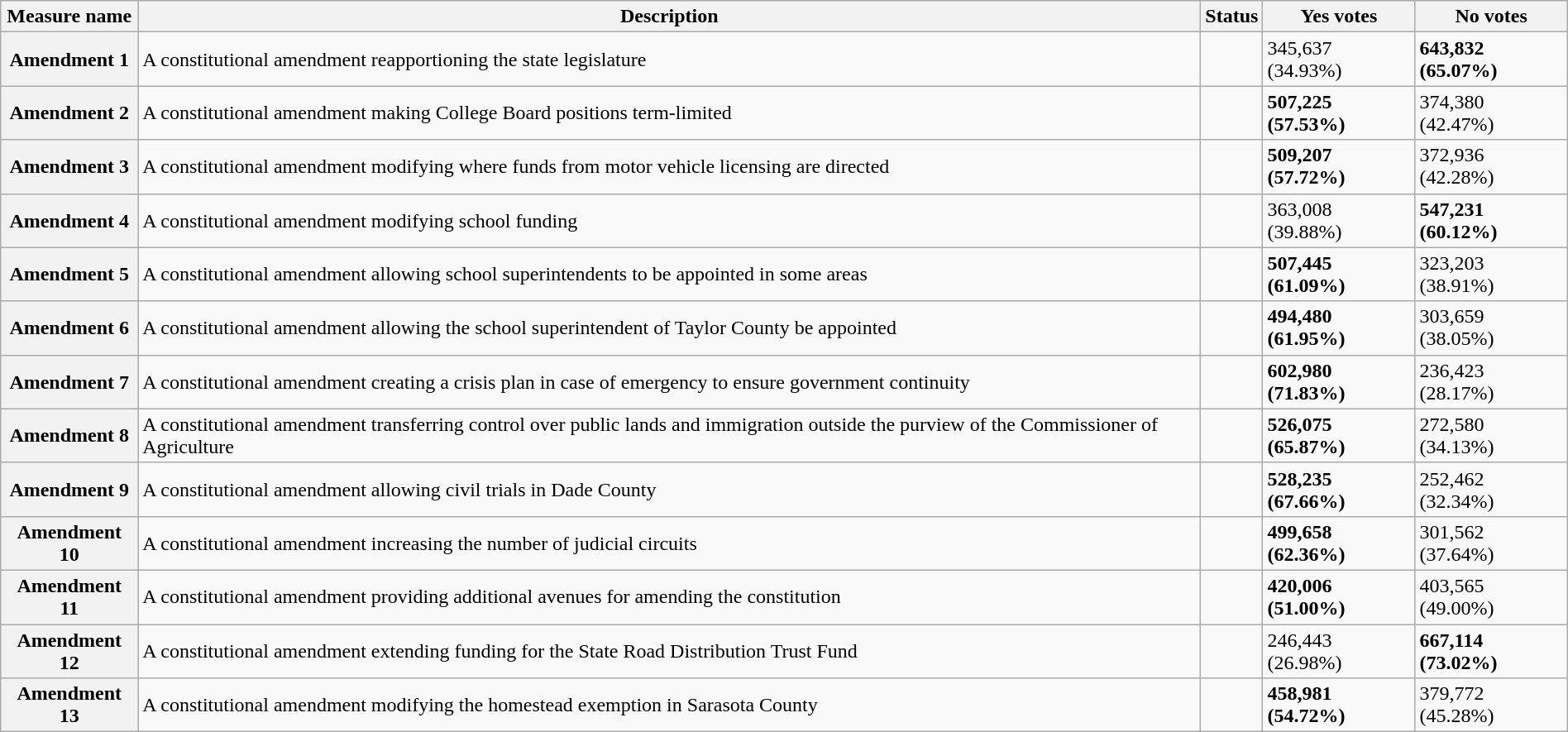<table class="wikitable sortable plainrowheaders" style="width:100%">
<tr>
<th scope="col">Measure name</th>
<th class="unsortable" scope="col">Description</th>
<th scope="col">Status</th>
<th scope="col">Yes votes</th>
<th scope="col">No votes</th>
</tr>
<tr>
<th scope="row">Amendment 1</th>
<td>A constitutional amendment reapportioning the state legislature</td>
<td></td>
<td>345,637 (34.93%)</td>
<td><strong>643,832 (65.07%)</strong></td>
</tr>
<tr>
<th scope="row">Amendment 2</th>
<td>A constitutional amendment making College Board positions term-limited</td>
<td></td>
<td><strong>507,225 (57.53%)</strong></td>
<td>374,380 (42.47%)</td>
</tr>
<tr>
<th scope="row">Amendment 3</th>
<td>A constitutional amendment modifying where funds from motor vehicle licensing are directed</td>
<td></td>
<td><strong>509,207 (57.72%)</strong></td>
<td>372,936 (42.28%)</td>
</tr>
<tr>
<th scope="row">Amendment 4</th>
<td>A constitutional amendment modifying school funding</td>
<td></td>
<td>363,008 (39.88%)</td>
<td><strong>547,231 (60.12%)</strong></td>
</tr>
<tr>
<th scope="row">Amendment 5</th>
<td>A constitutional amendment allowing school superintendents to be appointed in some areas</td>
<td></td>
<td><strong>507,445 (61.09%)</strong></td>
<td>323,203 (38.91%)</td>
</tr>
<tr>
<th scope="row">Amendment 6</th>
<td>A constitutional amendment allowing the school superintendent of Taylor County be appointed</td>
<td></td>
<td><strong>494,480 (61.95%)</strong></td>
<td>303,659 (38.05%)</td>
</tr>
<tr>
<th scope="row">Amendment 7</th>
<td>A constitutional amendment creating a crisis plan in case of emergency to ensure government continuity</td>
<td></td>
<td><strong>602,980 (71.83%)</strong></td>
<td>236,423 (28.17%)</td>
</tr>
<tr>
<th scope="row">Amendment 8</th>
<td>A constitutional amendment transferring control over public lands and immigration outside the purview of the Commissioner of Agriculture</td>
<td></td>
<td><strong>526,075 (65.87%)</strong></td>
<td>272,580 (34.13%)</td>
</tr>
<tr>
<th scope="row">Amendment 9</th>
<td>A constitutional amendment allowing civil trials in Dade County</td>
<td></td>
<td><strong>528,235 (67.66%)</strong></td>
<td>252,462 (32.34%)</td>
</tr>
<tr>
<th scope="row">Amendment 10</th>
<td>A constitutional amendment increasing the number of judicial circuits</td>
<td></td>
<td><strong>499,658 (62.36%)</strong></td>
<td>301,562 (37.64%)</td>
</tr>
<tr>
<th scope="row">Amendment 11</th>
<td>A constitutional amendment providing additional avenues for amending the constitution</td>
<td></td>
<td><strong>420,006 (51.00%)</strong></td>
<td>403,565 (49.00%)</td>
</tr>
<tr>
<th scope="row">Amendment 12</th>
<td>A constitutional amendment extending funding for the State Road Distribution Trust Fund</td>
<td></td>
<td>246,443 (26.98%)</td>
<td><strong>667,114 (73.02%)</strong></td>
</tr>
<tr>
<th scope="row">Amendment 13</th>
<td>A constitutional amendment modifying the homestead exemption in Sarasota County</td>
<td></td>
<td><strong>458,981 (54.72%)</strong></td>
<td>379,772 (45.28%)</td>
</tr>
</table>
